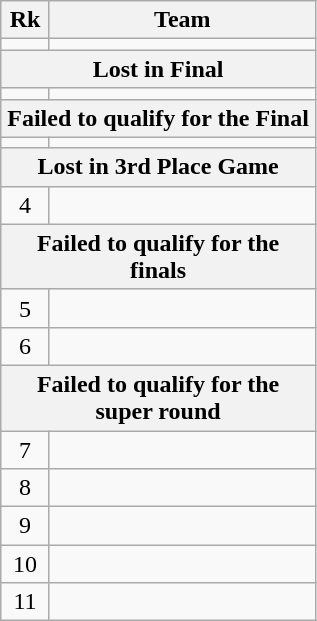<table class=wikitable style=text-align:center>
<tr>
<th width=25>Rk</th>
<th width=170>Team</th>
</tr>
<tr>
<td></td>
<td align=left></td>
</tr>
<tr>
<th colspan="6">Lost in Final</th>
</tr>
<tr>
<td></td>
<td align=left></td>
</tr>
<tr>
<th colspan="6">Failed to qualify for the Final</th>
</tr>
<tr>
<td></td>
<td align=left></td>
</tr>
<tr>
<th colspan="6">Lost in 3rd Place Game</th>
</tr>
<tr>
<td>4</td>
<td align=left></td>
</tr>
<tr>
<th colspan="6">Failed to qualify for the finals</th>
</tr>
<tr>
<td>5</td>
<td align=left></td>
</tr>
<tr>
<td>6</td>
<td align=left></td>
</tr>
<tr>
<th colspan="6">Failed to qualify for the super round</th>
</tr>
<tr>
<td>7</td>
<td align=left></td>
</tr>
<tr>
<td>8</td>
<td align=left></td>
</tr>
<tr>
<td>9</td>
<td align=left></td>
</tr>
<tr>
<td>10</td>
<td align=left></td>
</tr>
<tr>
<td>11</td>
<td align=left><br></td>
</tr>
</table>
